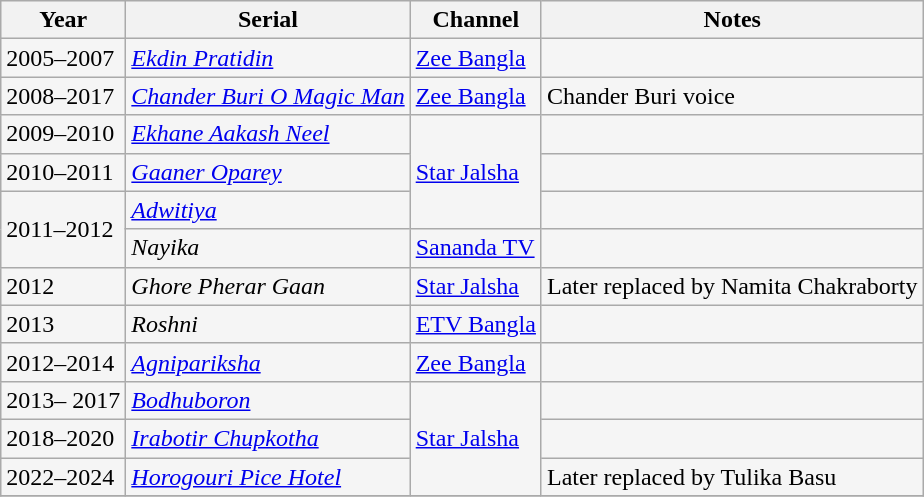<table class="wikitable sortable" style="background:#F5F5F5;">
<tr>
<th>Year</th>
<th>Serial</th>
<th>Channel</th>
<th>Notes</th>
</tr>
<tr>
<td>2005–2007</td>
<td><em><a href='#'>Ekdin Pratidin</a></em></td>
<td><a href='#'>Zee Bangla</a></td>
<td></td>
</tr>
<tr>
<td>2008–2017</td>
<td><em><a href='#'>Chander Buri O Magic Man</a></em></td>
<td><a href='#'>Zee Bangla</a></td>
<td>Chander Buri voice</td>
</tr>
<tr>
<td>2009–2010</td>
<td><em><a href='#'>Ekhane Aakash Neel</a></em></td>
<td rowspan="3"><a href='#'>Star Jalsha</a></td>
<td></td>
</tr>
<tr>
<td>2010–2011</td>
<td><em><a href='#'>Gaaner Oparey</a></em></td>
<td></td>
</tr>
<tr>
<td rowspan="2">2011–2012</td>
<td><em><a href='#'>Adwitiya</a></em></td>
<td></td>
</tr>
<tr>
<td><em>Nayika</em></td>
<td><a href='#'>Sananda TV</a></td>
<td></td>
</tr>
<tr>
<td>2012</td>
<td><em>Ghore Pherar Gaan</em></td>
<td><a href='#'>Star Jalsha</a></td>
<td>Later replaced by Namita Chakraborty</td>
</tr>
<tr>
<td>2013</td>
<td><em>Roshni</em></td>
<td><a href='#'>ETV Bangla</a></td>
<td></td>
</tr>
<tr>
<td>2012–2014</td>
<td><em><a href='#'>Agnipariksha</a></em></td>
<td><a href='#'>Zee Bangla</a></td>
<td></td>
</tr>
<tr>
<td>2013– 2017</td>
<td><em><a href='#'>Bodhuboron</a></em></td>
<td rowspan="3"><a href='#'>Star Jalsha</a></td>
<td></td>
</tr>
<tr>
<td>2018–2020</td>
<td><em><a href='#'>Irabotir Chupkotha</a></em></td>
<td></td>
</tr>
<tr>
<td>2022–2024</td>
<td><em><a href='#'>Horogouri Pice Hotel</a></em></td>
<td>Later replaced by Tulika Basu</td>
</tr>
<tr>
</tr>
</table>
